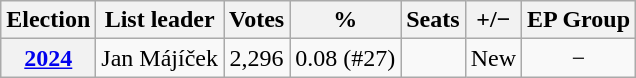<table class="wikitable" style=text-align:center;font-size:100%;">
<tr>
<th>Election</th>
<th>List leader</th>
<th>Votes</th>
<th>%</th>
<th>Seats</th>
<th>+/−</th>
<th>EP Group</th>
</tr>
<tr>
<th><a href='#'>2024</a></th>
<td>Jan Májíček</td>
<td>2,296</td>
<td>0.08 (#27)</td>
<td></td>
<td>New</td>
<td>−</td>
</tr>
</table>
